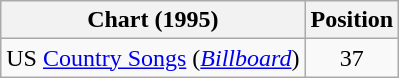<table class="wikitable sortable">
<tr>
<th scope="col">Chart (1995)</th>
<th scope="col">Position</th>
</tr>
<tr>
<td>US <a href='#'>Country Songs</a> (<em><a href='#'>Billboard</a></em>)</td>
<td align="center">37</td>
</tr>
</table>
